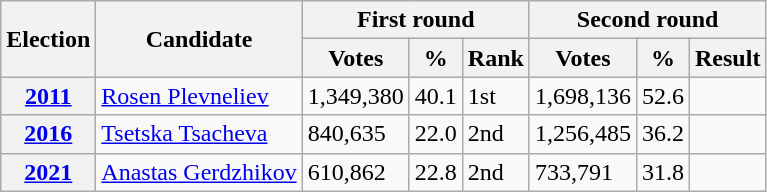<table class="wikitable" style="text" align="center">
<tr>
<th rowspan="2">Election</th>
<th rowspan="2">Candidate</th>
<th colspan="3">First round</th>
<th colspan="3">Second round</th>
</tr>
<tr>
<th>Votes</th>
<th>%</th>
<th>Rank</th>
<th>Votes</th>
<th>%</th>
<th>Result</th>
</tr>
<tr>
<th><a href='#'>2011</a></th>
<td><a href='#'>Rosen Plevneliev</a></td>
<td>1,349,380</td>
<td>40.1</td>
<td>1st</td>
<td>1,698,136</td>
<td>52.6</td>
<td></td>
</tr>
<tr>
<th><a href='#'>2016</a></th>
<td><a href='#'>Tsetska Tsacheva</a></td>
<td>840,635</td>
<td>22.0</td>
<td>2nd</td>
<td>1,256,485</td>
<td>36.2</td>
<td></td>
</tr>
<tr>
<th><a href='#'>2021</a></th>
<td><a href='#'>Anastas Gerdzhikov</a></td>
<td>610,862</td>
<td>22.8</td>
<td>2nd</td>
<td>733,791</td>
<td>31.8</td>
<td></td>
</tr>
</table>
